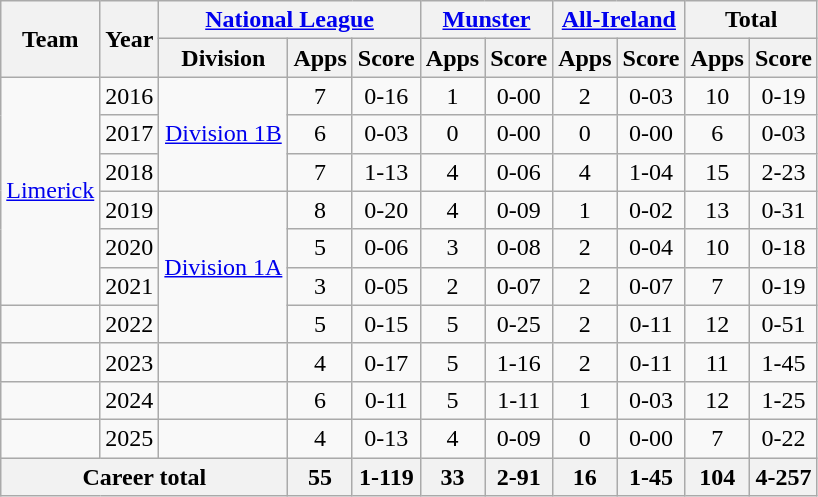<table class="wikitable" style="text-align:center">
<tr>
<th rowspan="2">Team</th>
<th rowspan="2">Year</th>
<th colspan="3"><a href='#'>National League</a></th>
<th colspan="2"><a href='#'>Munster</a></th>
<th colspan="2"><a href='#'>All-Ireland</a></th>
<th colspan="2">Total</th>
</tr>
<tr>
<th>Division</th>
<th>Apps</th>
<th>Score</th>
<th>Apps</th>
<th>Score</th>
<th>Apps</th>
<th>Score</th>
<th>Apps</th>
<th>Score</th>
</tr>
<tr>
<td rowspan="6"><a href='#'>Limerick</a></td>
<td>2016</td>
<td rowspan="3"><a href='#'>Division 1B</a></td>
<td>7</td>
<td>0-16</td>
<td>1</td>
<td>0-00</td>
<td>2</td>
<td>0-03</td>
<td>10</td>
<td>0-19</td>
</tr>
<tr>
<td>2017</td>
<td>6</td>
<td>0-03</td>
<td>0</td>
<td>0-00</td>
<td>0</td>
<td>0-00</td>
<td>6</td>
<td>0-03</td>
</tr>
<tr>
<td>2018</td>
<td>7</td>
<td>1-13</td>
<td>4</td>
<td>0-06</td>
<td>4</td>
<td>1-04</td>
<td>15</td>
<td>2-23</td>
</tr>
<tr>
<td>2019</td>
<td rowspan="4"><a href='#'>Division 1A</a></td>
<td>8</td>
<td>0-20</td>
<td>4</td>
<td>0-09</td>
<td>1</td>
<td>0-02</td>
<td>13</td>
<td>0-31</td>
</tr>
<tr>
<td>2020</td>
<td>5</td>
<td>0-06</td>
<td>3</td>
<td>0-08</td>
<td>2</td>
<td>0-04</td>
<td>10</td>
<td>0-18</td>
</tr>
<tr>
<td>2021</td>
<td>3</td>
<td>0-05</td>
<td>2</td>
<td>0-07</td>
<td>2</td>
<td>0-07</td>
<td>7</td>
<td>0-19</td>
</tr>
<tr>
<td></td>
<td>2022</td>
<td>5</td>
<td>0-15</td>
<td>5</td>
<td>0-25</td>
<td>2</td>
<td>0-11</td>
<td>12</td>
<td>0-51</td>
</tr>
<tr>
<td></td>
<td>2023</td>
<td></td>
<td>4</td>
<td>0-17</td>
<td>5</td>
<td>1-16</td>
<td>2</td>
<td>0-11</td>
<td>11</td>
<td>1-45</td>
</tr>
<tr>
<td></td>
<td>2024</td>
<td></td>
<td>6</td>
<td>0-11</td>
<td>5</td>
<td>1-11</td>
<td>1</td>
<td>0-03</td>
<td>12</td>
<td>1-25</td>
</tr>
<tr>
<td></td>
<td>2025</td>
<td></td>
<td>4</td>
<td>0-13</td>
<td>4</td>
<td>0-09</td>
<td>0</td>
<td>0-00</td>
<td>7</td>
<td>0-22</td>
</tr>
<tr>
<th colspan="3">Career total</th>
<th>55</th>
<th>1-119</th>
<th>33</th>
<th>2-91</th>
<th>16</th>
<th>1-45</th>
<th>104</th>
<th>4-257</th>
</tr>
</table>
